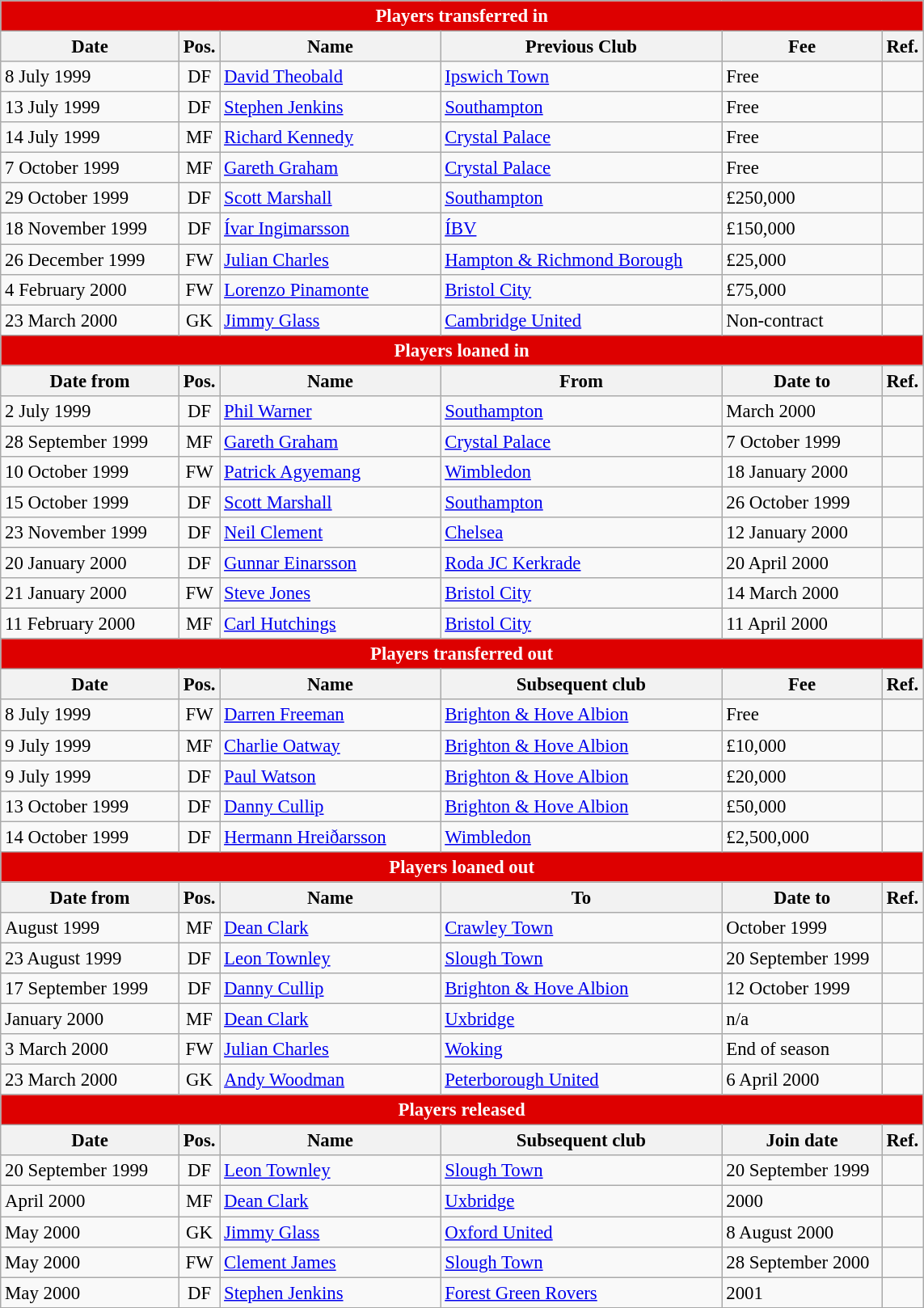<table class="wikitable" style="font-size:95%;">
<tr>
<th colspan="6" style="background:#d00; color:white; text-align:center;">Players transferred in</th>
</tr>
<tr>
<th style="width:140px;">Date</th>
<th style="width:25px;">Pos.</th>
<th style="width:175px;">Name</th>
<th style="width:225px;">Previous Club</th>
<th style="width:125px;">Fee</th>
<th style="width:25px;">Ref.</th>
</tr>
<tr>
<td>8 July 1999</td>
<td style="text-align:center;">DF</td>
<td> <a href='#'>David Theobald</a></td>
<td> <a href='#'>Ipswich Town</a></td>
<td>Free</td>
<td></td>
</tr>
<tr>
<td>13 July 1999</td>
<td style="text-align:center;">DF</td>
<td> <a href='#'>Stephen Jenkins</a></td>
<td> <a href='#'>Southampton</a></td>
<td>Free</td>
<td></td>
</tr>
<tr>
<td>14 July 1999</td>
<td style="text-align:center;">MF</td>
<td> <a href='#'>Richard Kennedy</a></td>
<td> <a href='#'>Crystal Palace</a></td>
<td>Free</td>
<td></td>
</tr>
<tr>
<td>7 October 1999</td>
<td style="text-align:center;">MF</td>
<td> <a href='#'>Gareth Graham</a></td>
<td> <a href='#'>Crystal Palace</a></td>
<td>Free</td>
<td></td>
</tr>
<tr>
<td>29 October 1999</td>
<td style="text-align:center;">DF</td>
<td> <a href='#'>Scott Marshall</a></td>
<td> <a href='#'>Southampton</a></td>
<td>£250,000</td>
<td></td>
</tr>
<tr>
<td>18 November 1999</td>
<td style="text-align:center;">DF</td>
<td> <a href='#'>Ívar Ingimarsson</a></td>
<td> <a href='#'>ÍBV</a></td>
<td>£150,000</td>
<td></td>
</tr>
<tr>
<td>26 December 1999</td>
<td style="text-align:center;">FW</td>
<td> <a href='#'>Julian Charles</a></td>
<td> <a href='#'>Hampton & Richmond Borough</a></td>
<td>£25,000</td>
<td></td>
</tr>
<tr>
<td>4 February 2000</td>
<td style="text-align:center;">FW</td>
<td> <a href='#'>Lorenzo Pinamonte</a></td>
<td> <a href='#'>Bristol City</a></td>
<td>£75,000</td>
<td></td>
</tr>
<tr>
<td>23 March 2000</td>
<td style="text-align:center;">GK</td>
<td> <a href='#'>Jimmy Glass</a></td>
<td> <a href='#'>Cambridge United</a></td>
<td>Non-contract</td>
<td></td>
</tr>
<tr>
<th colspan="6" style="background:#d00; color:white; text-align:center;">Players loaned in</th>
</tr>
<tr>
<th>Date from</th>
<th>Pos.</th>
<th>Name</th>
<th>From</th>
<th>Date to</th>
<th>Ref.</th>
</tr>
<tr>
<td>2 July 1999</td>
<td style="text-align:center;">DF</td>
<td> <a href='#'>Phil Warner</a></td>
<td> <a href='#'>Southampton</a></td>
<td>March 2000</td>
<td></td>
</tr>
<tr>
<td>28 September 1999</td>
<td style="text-align:center;">MF</td>
<td> <a href='#'>Gareth Graham</a></td>
<td> <a href='#'>Crystal Palace</a></td>
<td>7 October 1999</td>
<td></td>
</tr>
<tr>
<td>10 October 1999</td>
<td style="text-align:center;">FW</td>
<td> <a href='#'>Patrick Agyemang</a></td>
<td> <a href='#'>Wimbledon</a></td>
<td>18 January 2000</td>
<td></td>
</tr>
<tr>
<td>15 October 1999</td>
<td style="text-align:center;">DF</td>
<td> <a href='#'>Scott Marshall</a></td>
<td> <a href='#'>Southampton</a></td>
<td>26 October 1999</td>
<td></td>
</tr>
<tr>
<td>23 November 1999</td>
<td style="text-align:center;">DF</td>
<td> <a href='#'>Neil Clement</a></td>
<td> <a href='#'>Chelsea</a></td>
<td>12 January 2000</td>
<td></td>
</tr>
<tr>
<td>20 January 2000</td>
<td style="text-align:center;">DF</td>
<td> <a href='#'>Gunnar Einarsson</a></td>
<td> <a href='#'>Roda JC Kerkrade</a></td>
<td>20 April 2000</td>
<td></td>
</tr>
<tr>
<td>21 January 2000</td>
<td style="text-align:center;">FW</td>
<td> <a href='#'>Steve Jones</a></td>
<td> <a href='#'>Bristol City</a></td>
<td>14 March 2000</td>
<td></td>
</tr>
<tr>
<td>11 February 2000</td>
<td style="text-align:center;">MF</td>
<td> <a href='#'>Carl Hutchings</a></td>
<td> <a href='#'>Bristol City</a></td>
<td>11 April 2000</td>
<td></td>
</tr>
<tr>
<th colspan="6" style="background:#d00; color:white; text-align:center;">Players transferred out</th>
</tr>
<tr>
<th>Date</th>
<th>Pos.</th>
<th>Name</th>
<th>Subsequent club</th>
<th>Fee</th>
<th>Ref.</th>
</tr>
<tr>
<td>8 July 1999</td>
<td style="text-align:center;">FW</td>
<td> <a href='#'>Darren Freeman</a></td>
<td> <a href='#'>Brighton & Hove Albion</a></td>
<td>Free</td>
<td></td>
</tr>
<tr>
<td>9 July 1999</td>
<td style="text-align:center;">MF</td>
<td> <a href='#'>Charlie Oatway</a></td>
<td> <a href='#'>Brighton & Hove Albion</a></td>
<td>£10,000</td>
<td></td>
</tr>
<tr>
<td>9 July 1999</td>
<td style="text-align:center;">DF</td>
<td> <a href='#'>Paul Watson</a></td>
<td> <a href='#'>Brighton & Hove Albion</a></td>
<td>£20,000</td>
<td></td>
</tr>
<tr>
<td>13 October 1999</td>
<td style="text-align:center;">DF</td>
<td> <a href='#'>Danny Cullip</a></td>
<td> <a href='#'>Brighton & Hove Albion</a></td>
<td>£50,000</td>
<td></td>
</tr>
<tr>
<td>14 October 1999</td>
<td style="text-align:center;">DF</td>
<td> <a href='#'>Hermann Hreiðarsson</a></td>
<td> <a href='#'>Wimbledon</a></td>
<td>£2,500,000</td>
<td></td>
</tr>
<tr>
<th colspan="6" style="background:#d00; color:white; text-align:center;">Players loaned out</th>
</tr>
<tr>
<th>Date from</th>
<th>Pos.</th>
<th>Name</th>
<th>To</th>
<th>Date to</th>
<th>Ref.</th>
</tr>
<tr>
<td>August 1999</td>
<td style="text-align:center;">MF</td>
<td> <a href='#'>Dean Clark</a></td>
<td> <a href='#'>Crawley Town</a></td>
<td>October 1999</td>
<td></td>
</tr>
<tr>
<td>23 August 1999</td>
<td style="text-align:center;">DF</td>
<td> <a href='#'>Leon Townley</a></td>
<td> <a href='#'>Slough Town</a></td>
<td>20 September 1999</td>
<td></td>
</tr>
<tr>
<td>17 September 1999</td>
<td style="text-align:center;">DF</td>
<td> <a href='#'>Danny Cullip</a></td>
<td> <a href='#'>Brighton & Hove Albion</a></td>
<td>12 October 1999</td>
<td></td>
</tr>
<tr>
<td>January 2000</td>
<td style="text-align:center;">MF</td>
<td> <a href='#'>Dean Clark</a></td>
<td> <a href='#'>Uxbridge</a></td>
<td>n/a</td>
<td></td>
</tr>
<tr>
<td>3 March 2000</td>
<td style="text-align:center;">FW</td>
<td> <a href='#'>Julian Charles</a></td>
<td> <a href='#'>Woking</a></td>
<td>End of season</td>
<td></td>
</tr>
<tr>
<td>23 March 2000</td>
<td style="text-align:center;">GK</td>
<td> <a href='#'>Andy Woodman</a></td>
<td> <a href='#'>Peterborough United</a></td>
<td>6 April 2000</td>
<td></td>
</tr>
<tr>
<th colspan="6" style="background:#d00; color:white; text-align:center;">Players released</th>
</tr>
<tr>
<th>Date</th>
<th>Pos.</th>
<th>Name</th>
<th>Subsequent club</th>
<th>Join date</th>
<th>Ref.</th>
</tr>
<tr>
<td>20 September 1999</td>
<td style="text-align:center;">DF</td>
<td> <a href='#'>Leon Townley</a></td>
<td> <a href='#'>Slough Town</a></td>
<td>20 September 1999</td>
<td></td>
</tr>
<tr>
<td>April 2000</td>
<td style="text-align:center;">MF</td>
<td> <a href='#'>Dean Clark</a></td>
<td> <a href='#'>Uxbridge</a></td>
<td>2000</td>
<td></td>
</tr>
<tr>
<td>May 2000</td>
<td style="text-align:center;">GK</td>
<td> <a href='#'>Jimmy Glass</a></td>
<td> <a href='#'>Oxford United</a></td>
<td>8 August 2000</td>
<td></td>
</tr>
<tr>
<td>May 2000</td>
<td style="text-align:center;">FW</td>
<td> <a href='#'>Clement James</a></td>
<td> <a href='#'>Slough Town</a></td>
<td>28 September 2000</td>
<td></td>
</tr>
<tr>
<td>May 2000</td>
<td style="text-align:center;">DF</td>
<td> <a href='#'>Stephen Jenkins</a></td>
<td> <a href='#'>Forest Green Rovers</a></td>
<td>2001</td>
<td></td>
</tr>
</table>
